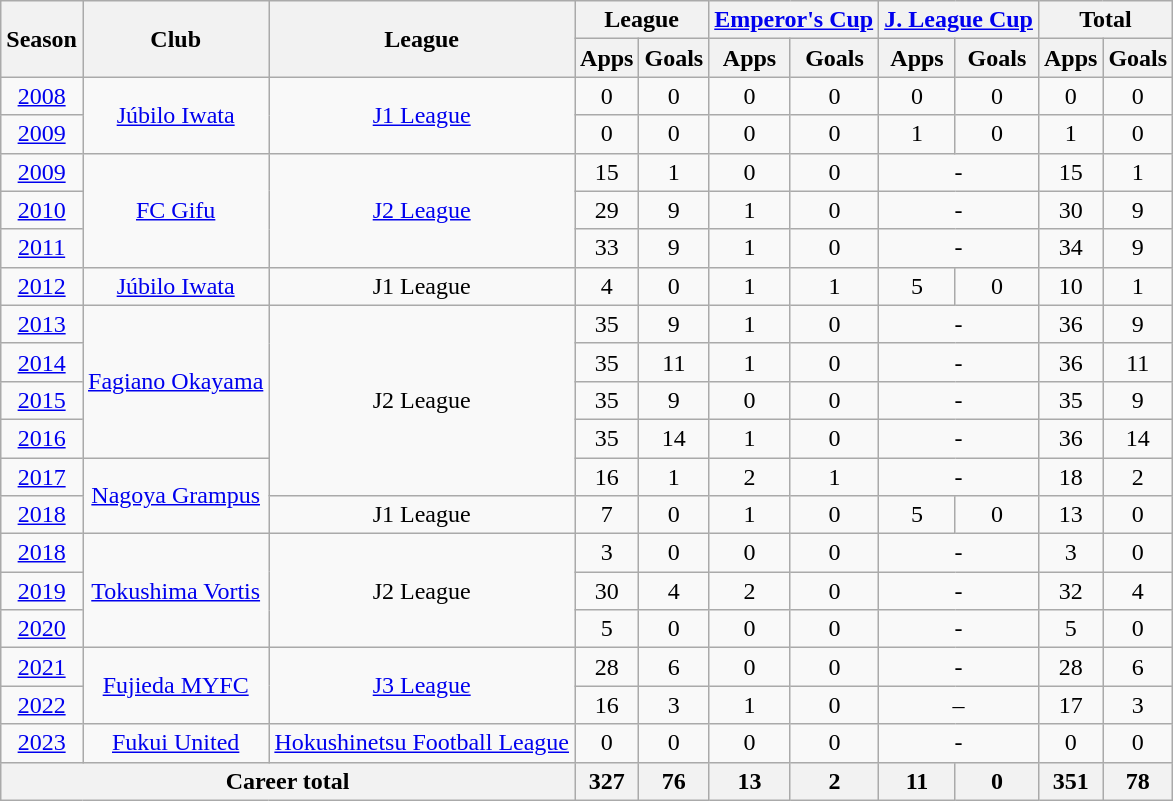<table class="wikitable" style="text-align:center;">
<tr>
<th rowspan=2>Season</th>
<th rowspan=2>Club</th>
<th rowspan=2>League</th>
<th colspan=2>League</th>
<th colspan=2><a href='#'>Emperor's Cup</a></th>
<th colspan=2><a href='#'>J. League Cup</a></th>
<th colspan=2>Total</th>
</tr>
<tr>
<th>Apps</th>
<th>Goals</th>
<th>Apps</th>
<th>Goals</th>
<th>Apps</th>
<th>Goals</th>
<th>Apps</th>
<th>Goals</th>
</tr>
<tr>
<td><a href='#'>2008</a></td>
<td rowspan="2"><a href='#'>Júbilo Iwata</a></td>
<td rowspan="2"><a href='#'>J1 League</a></td>
<td>0</td>
<td>0</td>
<td>0</td>
<td>0</td>
<td>0</td>
<td>0</td>
<td>0</td>
<td>0</td>
</tr>
<tr>
<td><a href='#'>2009</a></td>
<td>0</td>
<td>0</td>
<td>0</td>
<td>0</td>
<td>1</td>
<td>0</td>
<td>1</td>
<td>0</td>
</tr>
<tr>
<td><a href='#'>2009</a></td>
<td rowspan="3"><a href='#'>FC Gifu</a></td>
<td rowspan="3"><a href='#'>J2 League</a></td>
<td>15</td>
<td>1</td>
<td>0</td>
<td>0</td>
<td colspan="2">-</td>
<td>15</td>
<td>1</td>
</tr>
<tr>
<td><a href='#'>2010</a></td>
<td>29</td>
<td>9</td>
<td>1</td>
<td>0</td>
<td colspan="2">-</td>
<td>30</td>
<td>9</td>
</tr>
<tr>
<td><a href='#'>2011</a></td>
<td>33</td>
<td>9</td>
<td>1</td>
<td>0</td>
<td colspan="2">-</td>
<td>34</td>
<td>9</td>
</tr>
<tr>
<td><a href='#'>2012</a></td>
<td><a href='#'>Júbilo Iwata</a></td>
<td>J1 League</td>
<td>4</td>
<td>0</td>
<td>1</td>
<td>1</td>
<td>5</td>
<td>0</td>
<td>10</td>
<td>1</td>
</tr>
<tr>
<td><a href='#'>2013</a></td>
<td rowspan="4"><a href='#'>Fagiano Okayama</a></td>
<td rowspan="5">J2 League</td>
<td>35</td>
<td>9</td>
<td>1</td>
<td>0</td>
<td colspan="2">-</td>
<td>36</td>
<td>9</td>
</tr>
<tr>
<td><a href='#'>2014</a></td>
<td>35</td>
<td>11</td>
<td>1</td>
<td>0</td>
<td colspan="2">-</td>
<td>36</td>
<td>11</td>
</tr>
<tr>
<td><a href='#'>2015</a></td>
<td>35</td>
<td>9</td>
<td>0</td>
<td>0</td>
<td colspan="2">-</td>
<td>35</td>
<td>9</td>
</tr>
<tr>
<td><a href='#'>2016</a></td>
<td>35</td>
<td>14</td>
<td>1</td>
<td>0</td>
<td colspan="2">-</td>
<td>36</td>
<td>14</td>
</tr>
<tr>
<td><a href='#'>2017</a></td>
<td rowspan="2"><a href='#'>Nagoya Grampus</a></td>
<td>16</td>
<td>1</td>
<td>2</td>
<td>1</td>
<td colspan="2">-</td>
<td>18</td>
<td>2</td>
</tr>
<tr>
<td><a href='#'>2018</a></td>
<td>J1 League</td>
<td>7</td>
<td>0</td>
<td>1</td>
<td>0</td>
<td>5</td>
<td>0</td>
<td>13</td>
<td>0</td>
</tr>
<tr>
<td><a href='#'>2018</a></td>
<td rowspan=3><a href='#'>Tokushima Vortis</a></td>
<td rowspan=3>J2 League</td>
<td>3</td>
<td>0</td>
<td>0</td>
<td>0</td>
<td colspan="2">-</td>
<td>3</td>
<td>0</td>
</tr>
<tr>
<td><a href='#'>2019</a></td>
<td>30</td>
<td>4</td>
<td>2</td>
<td>0</td>
<td colspan="2">-</td>
<td>32</td>
<td>4</td>
</tr>
<tr>
<td><a href='#'>2020</a></td>
<td>5</td>
<td>0</td>
<td>0</td>
<td>0</td>
<td colspan="2">-</td>
<td>5</td>
<td>0</td>
</tr>
<tr>
<td><a href='#'>2021</a></td>
<td rowspan="2"><a href='#'>Fujieda MYFC</a></td>
<td rowspan="2"><a href='#'>J3 League</a></td>
<td>28</td>
<td>6</td>
<td>0</td>
<td>0</td>
<td colspan="2">-</td>
<td>28</td>
<td>6</td>
</tr>
<tr>
<td><a href='#'>2022</a></td>
<td>16</td>
<td>3</td>
<td>1</td>
<td>0</td>
<td colspan="2">–</td>
<td>17</td>
<td>3</td>
</tr>
<tr>
<td><a href='#'>2023</a></td>
<td><a href='#'>Fukui United</a></td>
<td><a href='#'>Hokushinetsu Football League</a></td>
<td>0</td>
<td>0</td>
<td>0</td>
<td>0</td>
<td colspan="2">-</td>
<td>0</td>
<td>0</td>
</tr>
<tr>
<th colspan=3>Career total</th>
<th>327</th>
<th>76</th>
<th>13</th>
<th>2</th>
<th>11</th>
<th>0</th>
<th>351</th>
<th>78</th>
</tr>
</table>
